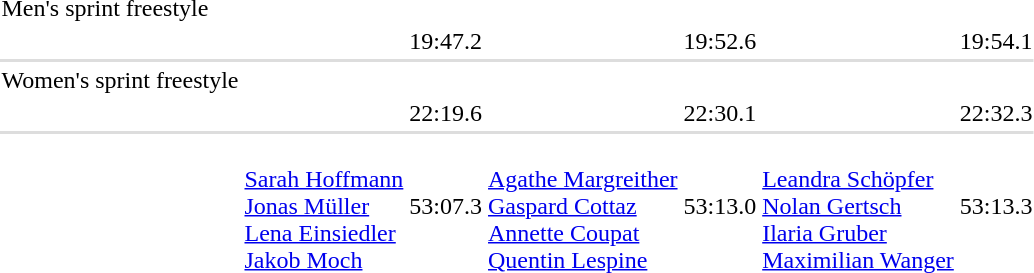<table>
<tr>
<td>Men's sprint freestyle<br></td>
<td colspan=2></td>
<td colspan=2></td>
<td colspan=2></td>
</tr>
<tr>
<td><br></td>
<td></td>
<td>19:47.2</td>
<td></td>
<td>19:52.6</td>
<td></td>
<td>19:54.1</td>
</tr>
<tr bgcolor=#DDDDDD>
<td colspan=7></td>
</tr>
<tr>
<td>Women's sprint freestyle<br></td>
<td colspan=2></td>
<td colspan=2></td>
<td colspan=2></td>
</tr>
<tr>
<td><br></td>
<td></td>
<td>22:19.6</td>
<td></td>
<td>22:30.1</td>
<td></td>
<td>22:32.3</td>
</tr>
<tr bgcolor=#DDDDDD>
<td colspan=7></td>
</tr>
<tr>
<td><br></td>
<td><br><a href='#'>Sarah Hoffmann</a><br><a href='#'>Jonas Müller</a><br><a href='#'>Lena Einsiedler</a><br><a href='#'>Jakob Moch</a></td>
<td>53:07.3</td>
<td><br><a href='#'>Agathe Margreither</a><br><a href='#'>Gaspard Cottaz</a><br><a href='#'>Annette Coupat</a><br><a href='#'>Quentin Lespine</a></td>
<td>53:13.0</td>
<td><br><a href='#'>Leandra Schöpfer</a><br><a href='#'>Nolan Gertsch</a><br><a href='#'>Ilaria Gruber</a><br><a href='#'>Maximilian Wanger</a></td>
<td>53:13.3</td>
</tr>
</table>
